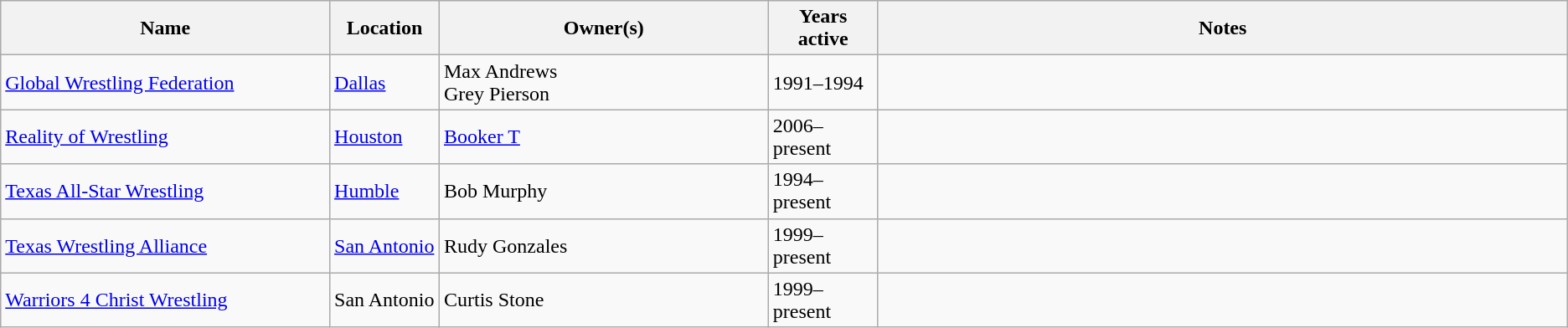<table class="wikitable">
<tr>
<th style="width:21%;">Name</th>
<th style="width:7%;">Location</th>
<th style="width:21%;">Owner(s)</th>
<th style="width:7%;">Years active</th>
<th style="width:55%;">Notes</th>
</tr>
<tr>
<td><a href='#'>Global Wrestling Federation</a></td>
<td><a href='#'>Dallas</a></td>
<td>Max Andrews<br>Grey Pierson</td>
<td>1991–1994</td>
<td></td>
</tr>
<tr>
<td><a href='#'>Reality of Wrestling</a></td>
<td><a href='#'>Houston</a></td>
<td><a href='#'>Booker T</a></td>
<td>2006–present</td>
<td></td>
</tr>
<tr>
<td><a href='#'>Texas All-Star Wrestling</a></td>
<td><a href='#'>Humble</a></td>
<td>Bob Murphy</td>
<td>1994–present</td>
<td></td>
</tr>
<tr>
<td><a href='#'>Texas Wrestling Alliance</a></td>
<td><a href='#'>San Antonio</a></td>
<td>Rudy Gonzales</td>
<td>1999–present</td>
<td></td>
</tr>
<tr>
<td><a href='#'>Warriors 4 Christ Wrestling</a></td>
<td>San Antonio</td>
<td>Curtis Stone</td>
<td>1999–present</td>
<td></td>
</tr>
</table>
